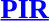<table width=100%>
<tr>
<td width=50% valign=top><br><h3><a href='#'>PIR</a></h3>




</td>
</tr>
</table>
